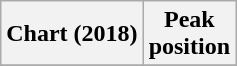<table class="wikitable plainrowheaders" style="text-align:center">
<tr>
<th scope="col">Chart (2018)</th>
<th scope="col">Peak<br> position</th>
</tr>
<tr>
</tr>
</table>
